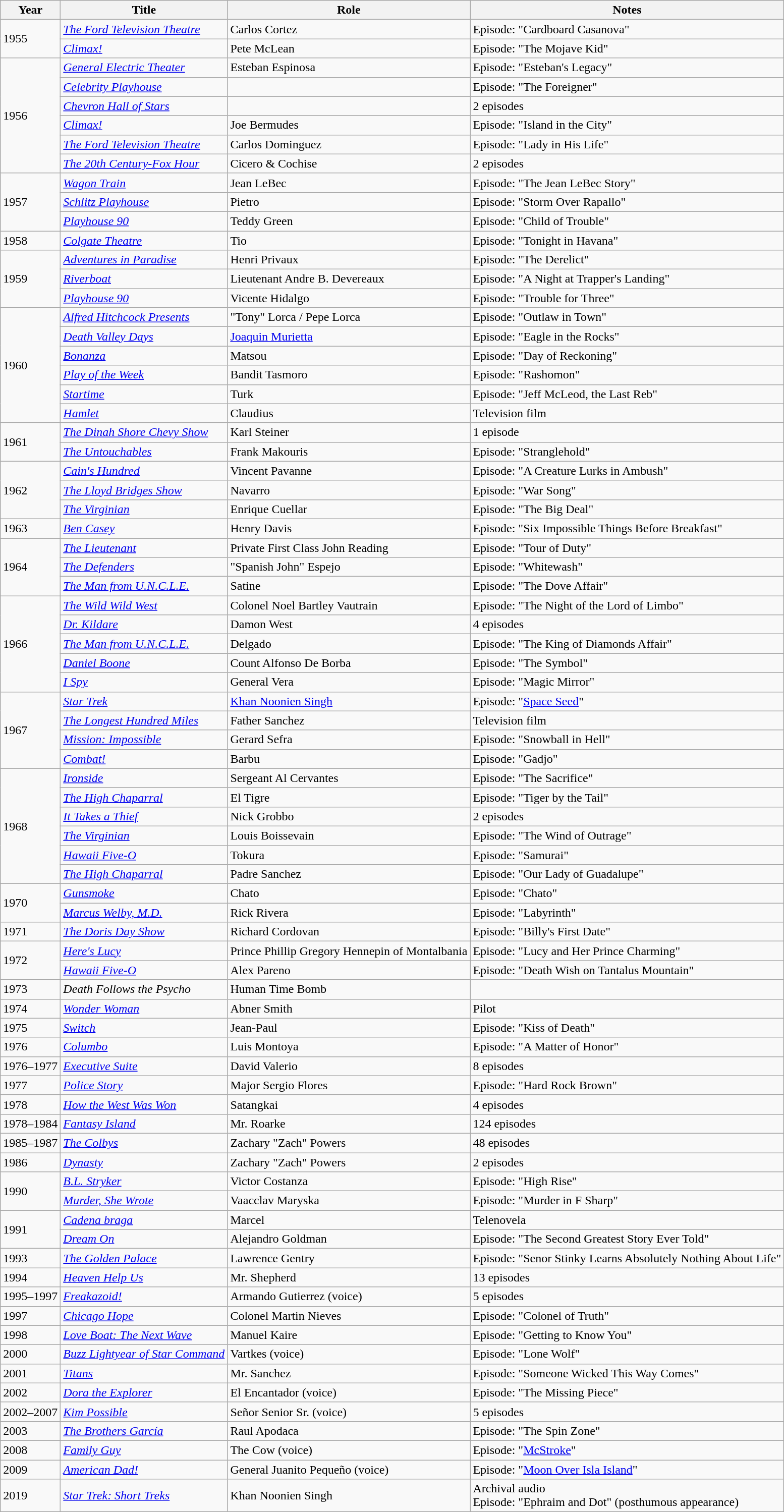<table class="wikitable sortable">
<tr>
<th>Year</th>
<th>Title</th>
<th>Role</th>
<th>Notes</th>
</tr>
<tr>
<td rowspan="2">1955</td>
<td><em><a href='#'>The Ford Television Theatre</a></em></td>
<td>Carlos Cortez</td>
<td>Episode: "Cardboard Casanova"</td>
</tr>
<tr>
<td><em><a href='#'>Climax!</a></em></td>
<td>Pete McLean</td>
<td>Episode: "The Mojave Kid"</td>
</tr>
<tr>
<td rowspan="6">1956</td>
<td><em><a href='#'>General Electric Theater</a></em></td>
<td>Esteban Espinosa</td>
<td>Episode: "Esteban's Legacy"</td>
</tr>
<tr>
<td><em><a href='#'>Celebrity Playhouse</a></em></td>
<td></td>
<td>Episode: "The Foreigner"</td>
</tr>
<tr>
<td><em><a href='#'>Chevron Hall of Stars</a></em></td>
<td></td>
<td>2 episodes</td>
</tr>
<tr>
<td><em><a href='#'>Climax!</a></em></td>
<td>Joe Bermudes</td>
<td>Episode: "Island in the City"</td>
</tr>
<tr>
<td><em><a href='#'>The Ford Television Theatre</a></em></td>
<td>Carlos Dominguez</td>
<td>Episode: "Lady in His Life"</td>
</tr>
<tr>
<td><em><a href='#'>The 20th Century-Fox Hour</a></em></td>
<td>Cicero & Cochise</td>
<td>2 episodes</td>
</tr>
<tr>
<td rowspan="3">1957</td>
<td><em><a href='#'>Wagon Train</a></em></td>
<td>Jean LeBec</td>
<td>Episode: "The Jean LeBec Story"</td>
</tr>
<tr>
<td><em><a href='#'>Schlitz Playhouse</a></em></td>
<td>Pietro</td>
<td>Episode: "Storm Over Rapallo"</td>
</tr>
<tr>
<td><em><a href='#'>Playhouse 90</a></em></td>
<td>Teddy Green</td>
<td>Episode: "Child of Trouble"</td>
</tr>
<tr>
<td>1958</td>
<td><em><a href='#'>Colgate Theatre</a></em></td>
<td>Tio</td>
<td>Episode: "Tonight in Havana"</td>
</tr>
<tr>
<td rowspan="3">1959</td>
<td><em><a href='#'>Adventures in Paradise</a></em></td>
<td>Henri Privaux</td>
<td>Episode: "The Derelict"</td>
</tr>
<tr>
<td><em><a href='#'>Riverboat</a></em></td>
<td>Lieutenant Andre B. Devereaux</td>
<td>Episode: "A Night at Trapper's Landing"</td>
</tr>
<tr>
<td><em><a href='#'>Playhouse 90</a></em></td>
<td>Vicente Hidalgo</td>
<td>Episode: "Trouble for Three"</td>
</tr>
<tr>
<td rowspan="6">1960</td>
<td><em><a href='#'>Alfred Hitchcock Presents</a></em></td>
<td>"Tony" Lorca / Pepe Lorca</td>
<td>Episode: "Outlaw in Town"</td>
</tr>
<tr>
<td><em><a href='#'>Death Valley Days</a></em></td>
<td><a href='#'>Joaquin Murietta</a></td>
<td>Episode: "Eagle in the Rocks"</td>
</tr>
<tr>
<td><em><a href='#'>Bonanza</a></em></td>
<td>Matsou</td>
<td>Episode: "Day of Reckoning"</td>
</tr>
<tr>
<td><em><a href='#'>Play of the Week</a></em></td>
<td>Bandit Tasmoro</td>
<td>Episode: "Rashomon"</td>
</tr>
<tr>
<td><em><a href='#'>Startime</a></em></td>
<td>Turk</td>
<td>Episode: "Jeff McLeod, the Last Reb"</td>
</tr>
<tr>
<td><em><a href='#'>Hamlet</a></em></td>
<td>Claudius</td>
<td>Television film</td>
</tr>
<tr>
<td rowspan="2">1961</td>
<td><em><a href='#'>The Dinah Shore Chevy Show</a></em></td>
<td>Karl Steiner</td>
<td>1 episode</td>
</tr>
<tr>
<td><em><a href='#'>The Untouchables</a></em></td>
<td>Frank Makouris</td>
<td>Episode: "Stranglehold"</td>
</tr>
<tr>
<td rowspan="3">1962</td>
<td><em><a href='#'>Cain's Hundred</a></em></td>
<td>Vincent Pavanne</td>
<td>Episode: "A Creature Lurks in Ambush"</td>
</tr>
<tr>
<td><em><a href='#'>The Lloyd Bridges Show</a></em></td>
<td>Navarro</td>
<td>Episode: "War Song"</td>
</tr>
<tr>
<td><em><a href='#'>The Virginian</a></em></td>
<td>Enrique Cuellar</td>
<td>Episode: "The Big Deal"</td>
</tr>
<tr>
<td>1963</td>
<td><em><a href='#'>Ben Casey</a></em></td>
<td>Henry Davis</td>
<td>Episode: "Six Impossible Things Before Breakfast"</td>
</tr>
<tr>
<td rowspan="3">1964</td>
<td><em><a href='#'>The Lieutenant</a></em></td>
<td>Private First Class John Reading</td>
<td>Episode: "Tour of Duty"</td>
</tr>
<tr>
<td><em><a href='#'>The Defenders</a></em></td>
<td>"Spanish John" Espejo</td>
<td>Episode: "Whitewash"</td>
</tr>
<tr>
<td><em><a href='#'>The Man from U.N.C.L.E.</a></em></td>
<td>Satine</td>
<td>Episode: "The Dove Affair"</td>
</tr>
<tr>
<td rowspan="5">1966</td>
<td><em><a href='#'>The Wild Wild West</a></em></td>
<td>Colonel Noel Bartley Vautrain</td>
<td>Episode: "The Night of the Lord of Limbo"</td>
</tr>
<tr>
<td><em><a href='#'>Dr. Kildare</a></em></td>
<td>Damon West</td>
<td>4 episodes</td>
</tr>
<tr>
<td><em><a href='#'>The Man from U.N.C.L.E.</a></em></td>
<td>Delgado</td>
<td>Episode: "The King of Diamonds Affair"</td>
</tr>
<tr>
<td><em><a href='#'>Daniel Boone</a></em></td>
<td>Count Alfonso De Borba</td>
<td>Episode: "The Symbol"</td>
</tr>
<tr>
<td><em><a href='#'>I Spy</a></em></td>
<td>General Vera</td>
<td>Episode: "Magic Mirror"</td>
</tr>
<tr>
<td rowspan="4">1967</td>
<td><em><a href='#'>Star Trek</a></em></td>
<td><a href='#'>Khan Noonien Singh</a></td>
<td>Episode: "<a href='#'>Space Seed</a>"</td>
</tr>
<tr>
<td><em><a href='#'>The Longest Hundred Miles</a></em></td>
<td>Father Sanchez</td>
<td>Television film</td>
</tr>
<tr>
<td><em><a href='#'>Mission: Impossible</a></em></td>
<td>Gerard Sefra</td>
<td>Episode: "Snowball in Hell"</td>
</tr>
<tr>
<td><em><a href='#'>Combat!</a></em></td>
<td>Barbu</td>
<td>Episode: "Gadjo"</td>
</tr>
<tr>
<td rowspan="6">1968</td>
<td><em><a href='#'>Ironside</a></em></td>
<td>Sergeant Al Cervantes</td>
<td>Episode: "The Sacrifice"</td>
</tr>
<tr>
<td><em><a href='#'>The High Chaparral</a></em></td>
<td>El Tigre</td>
<td>Episode: "Tiger by the Tail"</td>
</tr>
<tr>
<td><em><a href='#'>It Takes a Thief</a></em></td>
<td>Nick Grobbo</td>
<td>2 episodes</td>
</tr>
<tr>
<td><em><a href='#'>The Virginian</a></em></td>
<td>Louis Boissevain</td>
<td>Episode: "The Wind of Outrage"</td>
</tr>
<tr>
<td><em><a href='#'>Hawaii Five-O</a></em></td>
<td>Tokura</td>
<td>Episode: "Samurai"</td>
</tr>
<tr>
<td><em><a href='#'>The High Chaparral</a></em></td>
<td>Padre Sanchez</td>
<td>Episode: "Our Lady of Guadalupe"</td>
</tr>
<tr>
<td rowspan="2">1970</td>
<td><em><a href='#'>Gunsmoke</a></em></td>
<td>Chato</td>
<td>Episode: "Chato"</td>
</tr>
<tr>
<td><em><a href='#'>Marcus Welby, M.D.</a></em></td>
<td>Rick Rivera</td>
<td>Episode: "Labyrinth"</td>
</tr>
<tr>
<td>1971</td>
<td><em><a href='#'>The Doris Day Show</a></em></td>
<td>Richard Cordovan</td>
<td>Episode: "Billy's First Date"</td>
</tr>
<tr>
<td rowspan="2">1972</td>
<td><em><a href='#'>Here's Lucy</a></em></td>
<td>Prince Phillip Gregory Hennepin of Montalbania</td>
<td>Episode: "Lucy and Her Prince Charming"</td>
</tr>
<tr>
<td><em><a href='#'>Hawaii Five-O</a></em></td>
<td>Alex Pareno</td>
<td>Episode: "Death Wish on Tantalus Mountain"</td>
</tr>
<tr>
<td>1973</td>
<td><em>Death Follows the Psycho</em></td>
<td>Human Time Bomb</td>
<td></td>
</tr>
<tr>
<td>1974</td>
<td><em><a href='#'>Wonder Woman</a></em></td>
<td>Abner Smith</td>
<td>Pilot</td>
</tr>
<tr>
<td>1975</td>
<td><em><a href='#'>Switch</a></em></td>
<td>Jean-Paul</td>
<td>Episode: "Kiss of Death"</td>
</tr>
<tr>
<td>1976</td>
<td><em><a href='#'>Columbo</a></em></td>
<td>Luis Montoya</td>
<td>Episode: "A Matter of Honor"</td>
</tr>
<tr>
<td>1976–1977</td>
<td><em><a href='#'>Executive Suite</a></em></td>
<td>David Valerio</td>
<td>8 episodes</td>
</tr>
<tr>
<td>1977</td>
<td><em><a href='#'>Police Story</a></em></td>
<td>Major Sergio Flores</td>
<td>Episode: "Hard Rock Brown"</td>
</tr>
<tr>
<td>1978</td>
<td><em><a href='#'>How the West Was Won</a></em></td>
<td>Satangkai</td>
<td>4 episodes</td>
</tr>
<tr>
<td>1978–1984</td>
<td><em><a href='#'>Fantasy Island</a></em></td>
<td>Mr. Roarke</td>
<td>124 episodes</td>
</tr>
<tr>
<td>1985–1987</td>
<td><em><a href='#'>The Colbys</a></em></td>
<td>Zachary "Zach" Powers</td>
<td>48 episodes</td>
</tr>
<tr>
<td>1986</td>
<td><em><a href='#'>Dynasty</a></em></td>
<td>Zachary "Zach" Powers</td>
<td>2 episodes</td>
</tr>
<tr>
<td rowspan="2">1990</td>
<td><em><a href='#'>B.L. Stryker</a></em></td>
<td>Victor Costanza</td>
<td>Episode: "High Rise"</td>
</tr>
<tr>
<td><em><a href='#'>Murder, She Wrote</a></em></td>
<td>Vaacclav Maryska</td>
<td>Episode: "Murder in F Sharp"</td>
</tr>
<tr>
<td rowspan="2">1991</td>
<td><em><a href='#'>Cadena braga</a></em></td>
<td>Marcel</td>
<td>Telenovela</td>
</tr>
<tr>
<td><em><a href='#'>Dream On</a></em></td>
<td>Alejandro Goldman</td>
<td>Episode: "The Second Greatest Story Ever Told"</td>
</tr>
<tr>
<td>1993</td>
<td><em><a href='#'>The Golden Palace</a></em></td>
<td>Lawrence Gentry</td>
<td>Episode: "Senor Stinky Learns Absolutely Nothing About Life"</td>
</tr>
<tr>
<td>1994</td>
<td><em><a href='#'>Heaven Help Us</a></em></td>
<td>Mr. Shepherd</td>
<td>13 episodes</td>
</tr>
<tr>
<td>1995–1997</td>
<td><em><a href='#'>Freakazoid!</a></em></td>
<td>Armando Gutierrez (voice)</td>
<td>5 episodes</td>
</tr>
<tr>
<td>1997</td>
<td><em><a href='#'>Chicago Hope</a></em></td>
<td>Colonel Martin Nieves</td>
<td>Episode: "Colonel of Truth"</td>
</tr>
<tr>
<td>1998</td>
<td><em><a href='#'>Love Boat: The Next Wave</a></em></td>
<td>Manuel Kaire</td>
<td>Episode: "Getting to Know You"</td>
</tr>
<tr>
<td>2000</td>
<td><em><a href='#'>Buzz Lightyear of Star Command</a></em></td>
<td>Vartkes (voice)</td>
<td>Episode: "Lone Wolf"</td>
</tr>
<tr>
<td>2001</td>
<td><em><a href='#'>Titans</a></em></td>
<td>Mr. Sanchez</td>
<td>Episode: "Someone Wicked This Way Comes"</td>
</tr>
<tr>
<td>2002</td>
<td><em><a href='#'>Dora the Explorer</a></em></td>
<td>El Encantador (voice)</td>
<td>Episode: "The Missing Piece"</td>
</tr>
<tr>
<td>2002–2007</td>
<td><em><a href='#'>Kim Possible</a></em></td>
<td>Señor Senior Sr. (voice)</td>
<td>5 episodes</td>
</tr>
<tr>
<td>2003</td>
<td><em><a href='#'>The Brothers García</a></em></td>
<td>Raul Apodaca</td>
<td>Episode: "The Spin Zone"</td>
</tr>
<tr>
<td>2008</td>
<td><em><a href='#'>Family Guy</a></em></td>
<td>The Cow (voice)</td>
<td>Episode: "<a href='#'>McStroke</a>"</td>
</tr>
<tr>
<td>2009</td>
<td><em><a href='#'>American Dad!</a></em></td>
<td>General Juanito Pequeño (voice)</td>
<td>Episode: "<a href='#'>Moon Over Isla Island</a>"</td>
</tr>
<tr>
<td>2019</td>
<td><em><a href='#'>Star Trek: Short Treks</a></em></td>
<td>Khan Noonien Singh</td>
<td>Archival audio<br>Episode: "Ephraim and Dot" (posthumous appearance)</td>
</tr>
</table>
